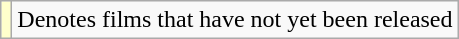<table class="wikitable">
<tr>
<td style="background:#ffc;"></td>
<td>Denotes films that have not yet been released</td>
</tr>
</table>
